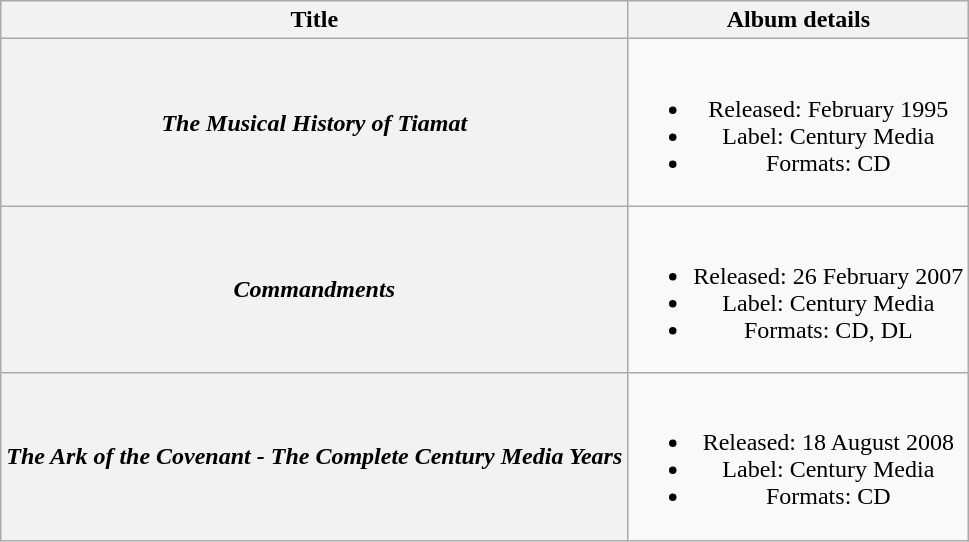<table class="wikitable plainrowheaders" style="text-align:center;">
<tr>
<th scope="col">Title</th>
<th scope="col">Album details</th>
</tr>
<tr>
<th scope="row"><em>The Musical History of Tiamat</em></th>
<td><br><ul><li>Released: February 1995</li><li>Label: Century Media</li><li>Formats: CD</li></ul></td>
</tr>
<tr>
<th scope="row"><em>Commandments</em></th>
<td><br><ul><li>Released: 26 February 2007</li><li>Label: Century Media</li><li>Formats: CD, DL</li></ul></td>
</tr>
<tr>
<th scope="row"><em>The Ark of the Covenant - The Complete Century Media Years</em></th>
<td><br><ul><li>Released: 18 August 2008</li><li>Label: Century Media</li><li>Formats: CD</li></ul></td>
</tr>
</table>
